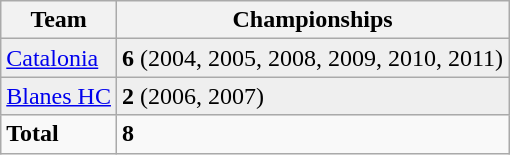<table class="wikitable">
<tr>
<th>Team</th>
<th>Championships</th>
</tr>
<tr bgcolor="#EFEFEF">
<td> <a href='#'>Catalonia</a></td>
<td><strong>6</strong> (2004, 2005, 2008, 2009, 2010, 2011)</td>
</tr>
<tr bgcolor="#EFEFEF">
<td> <a href='#'>Blanes HC</a></td>
<td><strong>2</strong> (2006, 2007)</td>
</tr>
<tr>
<td><strong>Total</strong></td>
<td><strong>8</strong></td>
</tr>
</table>
